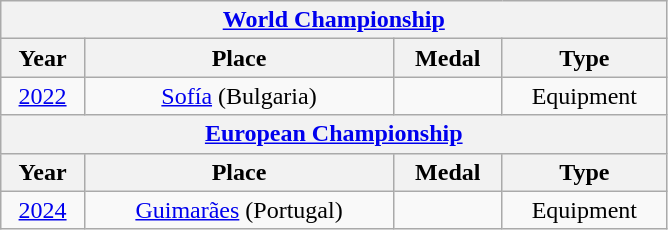<table class="wikitable center col2izq" style="text-align:center;width:445px;">
<tr>
<th colspan="4"><a href='#'>World Championship</a></th>
</tr>
<tr>
<th>Year</th>
<th>Place</th>
<th>Medal</th>
<th>Type</th>
</tr>
<tr>
<td><a href='#'>2022</a></td>
<td><a href='#'>Sofía</a> (Bulgaria)</td>
<td></td>
<td>Equipment</td>
</tr>
<tr>
<th colspan="4"><a href='#'>European Championship</a></th>
</tr>
<tr>
<th>Year</th>
<th>Place</th>
<th>Medal</th>
<th>Type</th>
</tr>
<tr>
<td><a href='#'>2024</a></td>
<td><a href='#'>Guimarães</a> (Portugal)</td>
<td></td>
<td>Equipment</td>
</tr>
</table>
